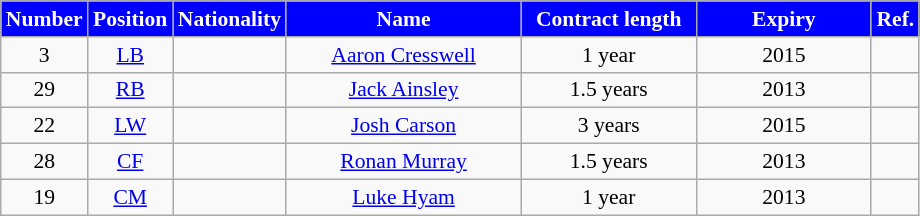<table class="wikitable"  style="text-align:center; font-size:90%; ">
<tr>
<th style="background:blue; color:white; width:50px;">Number</th>
<th style="background:blue; color:white; width:50px;">Position</th>
<th style="background:blue; color:white; width:50px;">Nationality</th>
<th style="background:blue; color:white; width:150px;">Name</th>
<th style="background:blue; color:white; width:110px;">Contract length</th>
<th style="background:blue; color:white; width:110px;">Expiry</th>
<th style="background:blue; color:white; width:25px;">Ref.</th>
</tr>
<tr>
<td>3</td>
<td><a href='#'>LB</a></td>
<td></td>
<td><a href='#'>Aaron Cresswell</a></td>
<td>1 year</td>
<td>2015</td>
<td></td>
</tr>
<tr>
<td>29</td>
<td><a href='#'>RB</a></td>
<td></td>
<td><a href='#'>Jack Ainsley</a></td>
<td>1.5 years</td>
<td>2013</td>
<td></td>
</tr>
<tr>
<td>22</td>
<td><a href='#'>LW</a></td>
<td></td>
<td><a href='#'>Josh Carson</a></td>
<td>3 years</td>
<td>2015</td>
<td></td>
</tr>
<tr>
<td>28</td>
<td><a href='#'>CF</a></td>
<td></td>
<td><a href='#'>Ronan Murray</a></td>
<td>1.5 years</td>
<td>2013</td>
<td></td>
</tr>
<tr>
<td>19</td>
<td><a href='#'>CM</a></td>
<td></td>
<td><a href='#'>Luke Hyam</a></td>
<td>1 year</td>
<td>2013</td>
<td></td>
</tr>
</table>
